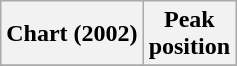<table class="wikitable plainrowheaders" style="text-align:center">
<tr>
<th scope=col>Chart (2002)</th>
<th scope=col>Peak<br>position</th>
</tr>
<tr>
</tr>
</table>
